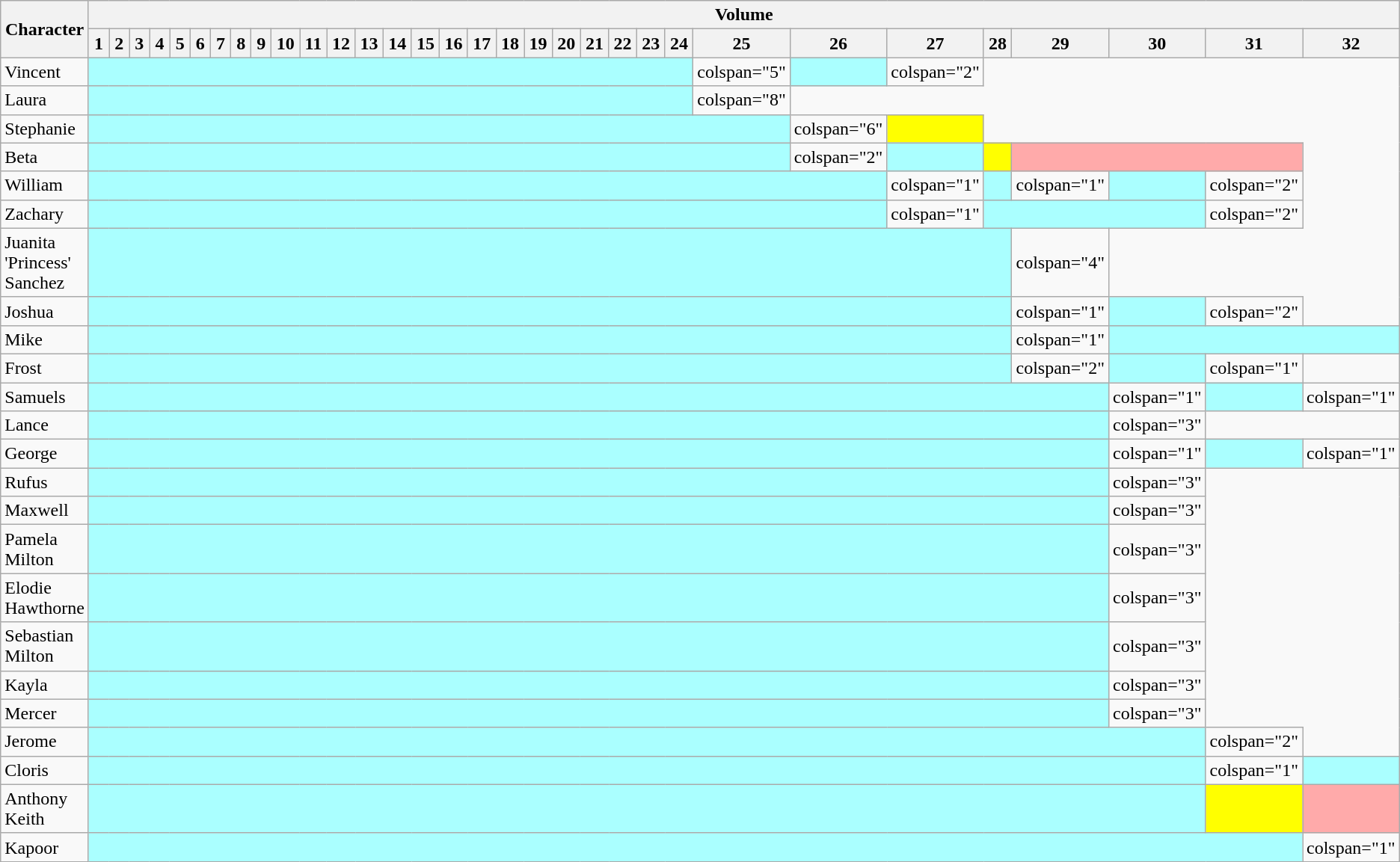<table class="wikitable">
<tr>
<th rowspan="2">Character</th>
<th colspan="32">Volume</th>
</tr>
<tr>
<th style="width:3%;">1</th>
<th style="width:3%;">2</th>
<th style="width:3%;">3</th>
<th style="width:3%;">4</th>
<th style="width:3%;">5</th>
<th style="width:3%;">6</th>
<th style="width:3%;">7</th>
<th style="width:3%;">8</th>
<th style="width:3%;">9</th>
<th style="width:3%;">10</th>
<th style="width:3%;">11</th>
<th style="width:3%;">12</th>
<th style="width:3%;">13</th>
<th style="width:3%;">14</th>
<th style="width:3%;">15</th>
<th style="width:3%;">16</th>
<th style="width:3%;">17</th>
<th style="width:3%;">18</th>
<th style="width:3%;">19</th>
<th style="width:3%;">20</th>
<th style="width:3%;">21</th>
<th style="width:3%;">22</th>
<th style="width:3%;">23</th>
<th style="width:3%;">24</th>
<th style="width:3%;">25</th>
<th style="width:3%;">26</th>
<th style="width:3%;">27</th>
<th style="width:3%;">28</th>
<th style="width:3%;">29</th>
<th style="width:3%;">30</th>
<th style="width:3%;">31</th>
<th style="width:3%;">32</th>
</tr>
<tr>
<td>Vincent</td>
<td colspan="24" style="background: #aaffff; color: grey; vertical-align: middle; text-align: center; " class="table-na"></td>
<td>colspan="5" </td>
<td style="background: #aaffff" colspan="1" align="center"></td>
<td>colspan="2" </td>
</tr>
<tr>
<td>Laura</td>
<td colspan="24" style="background: #aaffff; color: grey; vertical-align: middle; text-align: center; " class="table-na"></td>
<td>colspan="8" </td>
</tr>
<tr>
<td>Stephanie</td>
<td colspan="25" style="background: #aaffff; color: grey; vertical-align: middle; text-align: center; " class="table-na"></td>
<td>colspan="6" </td>
<td style="background:yellow; vertical-align:middle; text-align: center;"></td>
</tr>
<tr>
<td>Beta</td>
<td colspan="25" style="background: #aaffff; color: grey; vertical-align: middle; text-align: center; " class="table-na"></td>
<td>colspan="2" </td>
<td colspan="1" style="background: #aaffff; color: grey; vertical-align: middle; text-align: center; " class="table-na"></td>
<td style="background:yellow; vertical-align:middle; text-align: center;"></td>
<td colspan="3" style="background: #ffaaaa; color: grey; vertical-align: middle; text-align: center; " class="table-na"></td>
</tr>
<tr>
<td>William</td>
<td colspan="26" style="background: #aaffff; color: grey; vertical-align: middle; text-align: center; " class="table-na"></td>
<td>colspan="1" </td>
<td style="background: #aaffff; color: grey; vertical-align: middle; text-align: center; " class="table-na"></td>
<td>colspan="1" </td>
<td style="background: #aaffff" colspan="1" align="center"></td>
<td>colspan="2" </td>
</tr>
<tr>
<td>Zachary</td>
<td colspan="26" style="background: #aaffff; color: grey; vertical-align: middle; text-align: center; " class="table-na"></td>
<td>colspan="1" </td>
<td colspan="3" style="background: #aaffff; color: grey; vertical-align: middle; text-align: center; " class="table-na"></td>
<td>colspan="2" </td>
</tr>
<tr>
<td>Juanita 'Princess' Sanchez</td>
<td colspan="28" style="background: #aaffff; color: grey; vertical-align: middle; text-align: center; " class="table-na"></td>
<td>colspan="4" </td>
</tr>
<tr>
<td>Joshua</td>
<td colspan="28" style="background: #aaffff; color: grey; vertical-align: middle; text-align: center; " class="table-na"></td>
<td>colspan="1" </td>
<td style="background: #aaffff" colspan="1" align="center"></td>
<td>colspan="2" </td>
</tr>
<tr>
<td>Mike</td>
<td colspan="28" style="background: #aaffff; color: grey; vertical-align: middle; text-align: center; " class="table-na"></td>
<td>colspan="1" </td>
<td style="background: #aaffff" colspan="3" align="center"></td>
</tr>
<tr>
<td>Frost</td>
<td colspan="28" style="background: #aaffff; color: grey; vertical-align: middle; text-align: center; " class="table-na"></td>
<td>colspan="2" </td>
<td colspan="1" style="background: #aaffff; color: grey; vertical-align: middle; text-align: center; " class="table-na"></td>
<td>colspan="1" </td>
</tr>
<tr>
<td>Samuels</td>
<td colspan="29" style="background: #aaffff; color: grey; vertical-align: middle; text-align: center; " class="table-na"></td>
<td>colspan="1" </td>
<td colspan="1" style="background: #aaffff; color: grey; vertical-align: middle; text-align: center; " class="table-na"></td>
<td>colspan="1" </td>
</tr>
<tr>
<td Lance Hornsby>Lance</td>
<td colspan="29" style="background: #aaffff; color: grey; vertical-align: middle; text-align: center; " class="table-na"></td>
<td>colspan="3" </td>
</tr>
<tr>
<td>George</td>
<td colspan="29" style="background: #aaffff; color: grey; vertical-align: middle; text-align: center; " class="table-na"></td>
<td>colspan="1" </td>
<td colspan="1" style="background: #aaffff; color: grey; vertical-align: middle; text-align: center; " class="table-na"></td>
<td>colspan="1" </td>
</tr>
<tr>
<td>Rufus</td>
<td colspan="29" style="background: #aaffff; color: grey; vertical-align: middle; text-align: center; " class="table-na"></td>
<td>colspan="3" </td>
</tr>
<tr>
<td Maxwell Hawkins>Maxwell</td>
<td colspan="29" style="background: #aaffff; color: grey; vertical-align: middle; text-align: center; " class="table-na"></td>
<td>colspan="3" </td>
</tr>
<tr>
<td>Pamela Milton</td>
<td colspan="29" style="background: #aaffff; color: grey; vertical-align: middle; text-align: center; " class="table-na"></td>
<td>colspan="3" </td>
</tr>
<tr>
<td>Elodie Hawthorne</td>
<td colspan="29" style="background: #aaffff; color: grey; vertical-align: middle; text-align: center; " class="table-na"></td>
<td>colspan="3" </td>
</tr>
<tr>
<td>Sebastian Milton</td>
<td colspan="29" style="background: #aaffff; color: grey; vertical-align: middle; text-align: center; " class="table-na"></td>
<td>colspan="3" </td>
</tr>
<tr>
<td>Kayla</td>
<td colspan="29" style="background: #aaffff; color: grey; vertical-align: middle; text-align: center; " class="table-na"></td>
<td>colspan="3" </td>
</tr>
<tr>
<td>Mercer</td>
<td colspan="29" style="background: #aaffff; color: grey; vertical-align: middle; text-align: center; " class="table-na"></td>
<td>colspan="3" </td>
</tr>
<tr>
<td>Jerome</td>
<td colspan="30" style="background: #aaffff; color: grey; vertical-align: middle; text-align: center; " class="table-na"></td>
<td>colspan="2" </td>
</tr>
<tr>
<td>Cloris</td>
<td colspan="30" style="background: #aaffff; color: grey; vertical-align: middle; text-align: center; " class="table-na"></td>
<td>colspan="1" </td>
<td colspan="1" style="background: #aaffff; color: grey; vertical-align: middle; text-align: center; " class="table-na"></td>
</tr>
<tr>
<td>Anthony Keith</td>
<td colspan="30" style="background: #aaffff; color: grey; vertical-align: middle; text-align: center; " class="table-na"></td>
<td style="background:yellow; vertical-align:middle; text-align: center;"></td>
<td colspan="1" style="background: #ffaaaa; color: grey; vertical-align: middle; text-align: center; " class="table-na"></td>
</tr>
<tr>
<td>Kapoor</td>
<td colspan="31" style="background: #aaffff; color: grey; vertical-align: middle; text-align: center; " class="table-na"></td>
<td>colspan="1" </td>
</tr>
</table>
